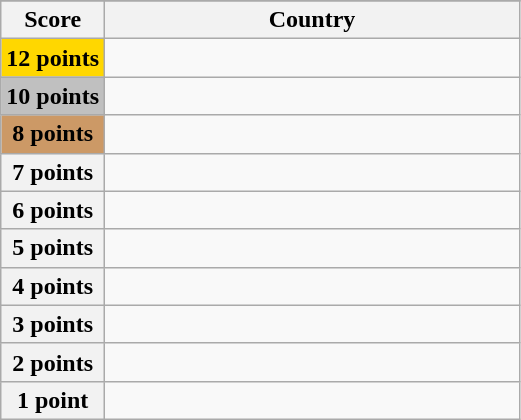<table class="wikitable">
<tr>
</tr>
<tr>
<th scope="col" width="20%">Score</th>
<th scope="col">Country</th>
</tr>
<tr>
<th scope="row" style="background:gold">12 points</th>
<td></td>
</tr>
<tr>
<th scope="row" style="background:silver">10 points</th>
<td></td>
</tr>
<tr>
<th scope="row" style="background:#CC9966">8 points</th>
<td></td>
</tr>
<tr>
<th scope="row">7 points</th>
<td></td>
</tr>
<tr>
<th scope="row">6 points</th>
<td></td>
</tr>
<tr>
<th scope="row">5 points</th>
<td></td>
</tr>
<tr>
<th scope="row">4 points</th>
<td></td>
</tr>
<tr>
<th scope="row">3 points</th>
<td></td>
</tr>
<tr>
<th scope="row">2 points</th>
<td></td>
</tr>
<tr>
<th scope="row">1 point</th>
<td></td>
</tr>
</table>
